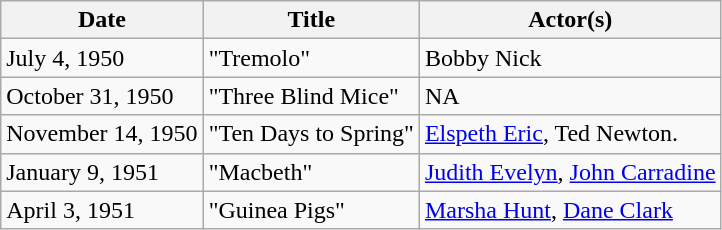<table class="wikitable">
<tr>
<th>Date</th>
<th>Title</th>
<th>Actor(s)</th>
</tr>
<tr>
<td>July 4, 1950</td>
<td>"Tremolo"</td>
<td>Bobby Nick</td>
</tr>
<tr>
<td>October 31, 1950</td>
<td>"Three Blind Mice"</td>
<td>NA</td>
</tr>
<tr>
<td>November 14, 1950</td>
<td>"Ten Days to Spring"</td>
<td><a href='#'>Elspeth Eric</a>, Ted Newton.</td>
</tr>
<tr>
<td>January 9, 1951</td>
<td>"Macbeth"</td>
<td><a href='#'>Judith Evelyn</a>, <a href='#'>John Carradine</a></td>
</tr>
<tr>
<td>April 3, 1951</td>
<td>"Guinea Pigs"</td>
<td><a href='#'>Marsha Hunt</a>, <a href='#'>Dane Clark</a></td>
</tr>
</table>
